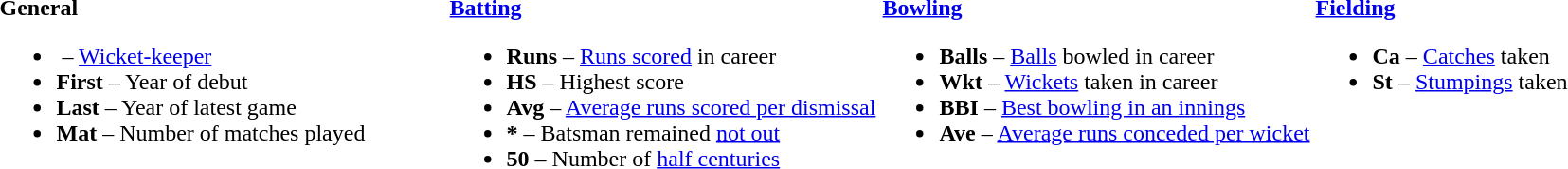<table>
<tr>
<td valign="top" style="width:26%"><br><strong>General</strong><ul><li> – <a href='#'>Wicket-keeper</a></li><li><strong>First</strong> – Year of debut</li><li><strong>Last</strong> – Year of latest game</li><li><strong>Mat</strong> – Number of matches played</li></ul></td>
<td valign="top" style="width:25%"><br><strong><a href='#'>Batting</a></strong><ul><li><strong>Runs</strong> – <a href='#'>Runs scored</a> in career</li><li><strong>HS</strong> – Highest score</li><li><strong>Avg</strong> – <a href='#'>Average runs scored per dismissal</a></li><li><strong>*</strong> – Batsman remained <a href='#'>not out</a></li><li><strong>50</strong> – Number of <a href='#'>half centuries</a></li></ul></td>
<td valign="top" style="width:25%"><br><strong><a href='#'>Bowling</a></strong><ul><li><strong>Balls</strong> – <a href='#'>Balls</a> bowled in career</li><li><strong>Wkt</strong> – <a href='#'>Wickets</a> taken in career</li><li><strong>BBI</strong> – <a href='#'>Best bowling in an innings</a></li><li><strong>Ave</strong> – <a href='#'>Average runs conceded per wicket</a></li></ul></td>
<td valign="top" style="width:24%"><br><strong><a href='#'>Fielding</a></strong><ul><li><strong>Ca</strong> – <a href='#'>Catches</a> taken</li><li><strong>St</strong> – <a href='#'>Stumpings</a> taken</li></ul></td>
</tr>
</table>
